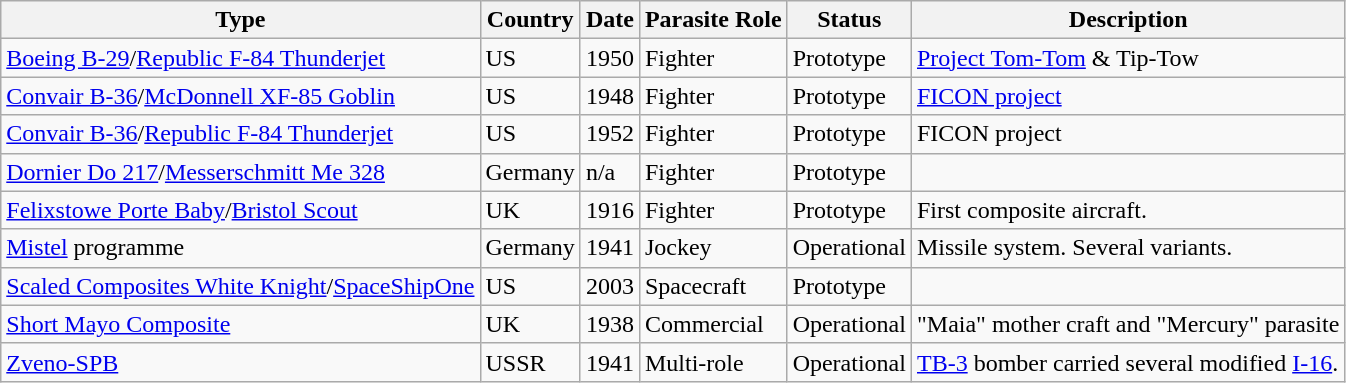<table class="wikitable sortable">
<tr>
<th>Type</th>
<th>Country</th>
<th>Date</th>
<th>Parasite Role</th>
<th>Status</th>
<th>Description</th>
</tr>
<tr>
<td><a href='#'>Boeing B-29</a>/<a href='#'>Republic F-84 Thunderjet</a></td>
<td>US</td>
<td>1950</td>
<td>Fighter</td>
<td>Prototype</td>
<td><a href='#'>Project Tom-Tom</a> & Tip-Tow</td>
</tr>
<tr>
<td><a href='#'>Convair B-36</a>/<a href='#'>McDonnell XF-85 Goblin</a></td>
<td>US</td>
<td>1948</td>
<td>Fighter</td>
<td>Prototype</td>
<td><a href='#'>FICON project</a></td>
</tr>
<tr>
<td><a href='#'>Convair B-36</a>/<a href='#'>Republic F-84 Thunderjet</a></td>
<td>US</td>
<td>1952</td>
<td>Fighter</td>
<td>Prototype</td>
<td>FICON project</td>
</tr>
<tr>
<td><a href='#'>Dornier Do 217</a>/<a href='#'>Messerschmitt Me 328</a></td>
<td>Germany</td>
<td>n/a</td>
<td>Fighter</td>
<td>Prototype</td>
<td></td>
</tr>
<tr>
<td><a href='#'>Felixstowe Porte Baby</a>/<a href='#'>Bristol Scout</a></td>
<td>UK</td>
<td>1916</td>
<td>Fighter</td>
<td>Prototype</td>
<td>First composite aircraft.</td>
</tr>
<tr>
<td><a href='#'>Mistel</a> programme</td>
<td>Germany</td>
<td>1941</td>
<td>Jockey</td>
<td>Operational</td>
<td>Missile system. Several variants.</td>
</tr>
<tr>
<td><a href='#'>Scaled Composites White Knight</a>/<a href='#'>SpaceShipOne</a></td>
<td>US</td>
<td>2003</td>
<td>Spacecraft</td>
<td>Prototype</td>
<td></td>
</tr>
<tr>
<td><a href='#'>Short Mayo Composite</a></td>
<td>UK</td>
<td>1938</td>
<td>Commercial</td>
<td>Operational</td>
<td>"Maia" mother craft and "Mercury" parasite</td>
</tr>
<tr>
<td><a href='#'>Zveno-SPB</a></td>
<td>USSR</td>
<td>1941</td>
<td>Multi-role</td>
<td>Operational</td>
<td><a href='#'>TB-3</a> bomber carried several modified <a href='#'>I-16</a>.</td>
</tr>
</table>
